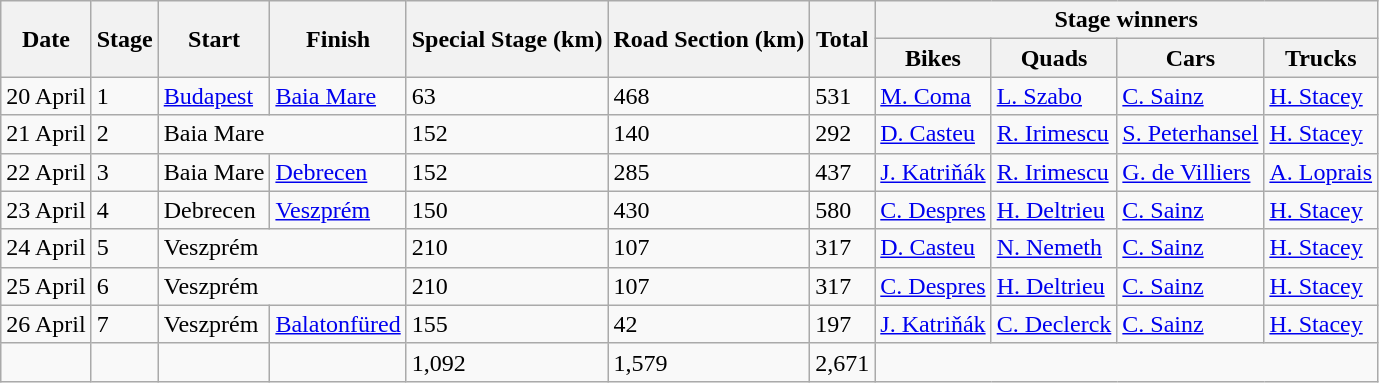<table class="wikitable">
<tr>
<th rowspan=2>Date</th>
<th rowspan=2>Stage</th>
<th rowspan=2>Start</th>
<th rowspan=2>Finish</th>
<th rowspan=2>Special Stage (km)</th>
<th rowspan=2>Road Section (km)</th>
<th rowspan=2>Total</th>
<th colspan=4>Stage winners</th>
</tr>
<tr>
<th>Bikes</th>
<th>Quads</th>
<th>Cars</th>
<th>Trucks</th>
</tr>
<tr>
<td>20 April</td>
<td>1</td>
<td> <a href='#'>Budapest</a></td>
<td> <a href='#'>Baia Mare</a></td>
<td>63</td>
<td>468</td>
<td>531</td>
<td> <a href='#'>M. Coma</a></td>
<td> <a href='#'>L. Szabo</a></td>
<td> <a href='#'>C. Sainz</a></td>
<td> <a href='#'>H. Stacey</a></td>
</tr>
<tr>
<td>21 April</td>
<td>2</td>
<td colspan=2> Baia Mare</td>
<td>152</td>
<td>140</td>
<td>292</td>
<td> <a href='#'>D. Casteu</a></td>
<td> <a href='#'>R. Irimescu</a></td>
<td> <a href='#'>S. Peterhansel</a></td>
<td> <a href='#'>H. Stacey</a></td>
</tr>
<tr>
<td>22 April</td>
<td>3</td>
<td> Baia Mare</td>
<td> <a href='#'>Debrecen</a></td>
<td>152</td>
<td>285</td>
<td>437</td>
<td> <a href='#'>J. Katriňák</a></td>
<td> <a href='#'>R. Irimescu</a></td>
<td> <a href='#'>G. de Villiers</a></td>
<td> <a href='#'>A. Loprais</a></td>
</tr>
<tr>
<td>23 April</td>
<td>4</td>
<td> Debrecen</td>
<td> <a href='#'>Veszprém</a></td>
<td>150</td>
<td>430</td>
<td>580</td>
<td> <a href='#'>C. Despres</a></td>
<td> <a href='#'>H. Deltrieu</a></td>
<td> <a href='#'>C. Sainz</a></td>
<td> <a href='#'>H. Stacey</a></td>
</tr>
<tr>
<td>24 April</td>
<td>5</td>
<td colspan=2> Veszprém</td>
<td>210</td>
<td>107</td>
<td>317</td>
<td> <a href='#'>D. Casteu</a></td>
<td> <a href='#'>N. Nemeth</a></td>
<td> <a href='#'>C. Sainz</a></td>
<td> <a href='#'>H. Stacey</a></td>
</tr>
<tr>
<td>25 April</td>
<td>6</td>
<td colspan=2> Veszprém</td>
<td>210</td>
<td>107</td>
<td>317</td>
<td> <a href='#'>C. Despres</a></td>
<td> <a href='#'>H. Deltrieu</a></td>
<td> <a href='#'>C. Sainz</a></td>
<td> <a href='#'>H. Stacey</a></td>
</tr>
<tr>
<td>26 April</td>
<td>7</td>
<td> Veszprém</td>
<td> <a href='#'>Balatonfüred</a></td>
<td>155</td>
<td>42</td>
<td>197</td>
<td> <a href='#'>J. Katriňák</a></td>
<td> <a href='#'>C. Declerck</a></td>
<td> <a href='#'>C. Sainz</a></td>
<td> <a href='#'>H. Stacey</a></td>
</tr>
<tr>
<td></td>
<td></td>
<td></td>
<td></td>
<td>1,092</td>
<td>1,579</td>
<td>2,671</td>
</tr>
</table>
